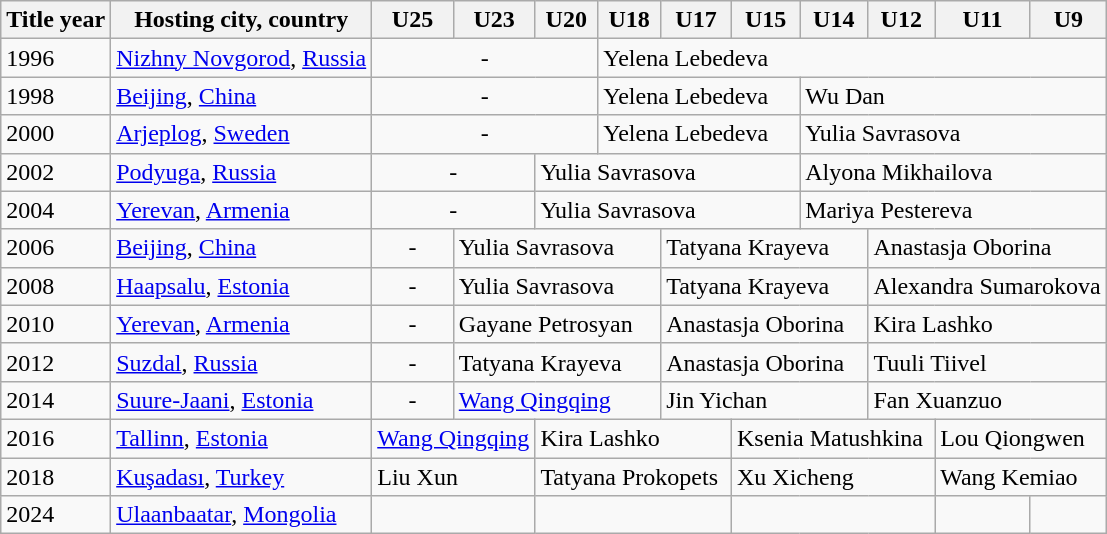<table class="wikitable">
<tr>
<th>Title year</th>
<th>Hosting city, country</th>
<th>U25</th>
<th>U23</th>
<th>U20</th>
<th>U18</th>
<th>U17</th>
<th>U15</th>
<th>U14</th>
<th>U12</th>
<th>U11</th>
<th>U9</th>
</tr>
<tr>
<td>1996</td>
<td> <a href='#'>Nizhny Novgorod</a>, <a href='#'>Russia</a></td>
<td align="center" colspan="3">-</td>
<td colspan="7"> Yelena Lebedeva</td>
</tr>
<tr>
<td>1998</td>
<td> <a href='#'>Beijing</a>, <a href='#'>China</a></td>
<td align="center" colspan="3">-</td>
<td colspan="3"> Yelena Lebedeva</td>
<td colspan="4"> Wu Dan</td>
</tr>
<tr>
<td>2000</td>
<td> <a href='#'>Arjeplog</a>, <a href='#'>Sweden</a></td>
<td align="center" colspan="3">-</td>
<td colspan="3"> Yelena Lebedeva</td>
<td colspan="4"> Yulia Savrasova</td>
</tr>
<tr>
<td>2002</td>
<td> <a href='#'>Podyuga</a>, <a href='#'>Russia</a></td>
<td align="center" colspan="2">-</td>
<td colspan="4"> Yulia Savrasova</td>
<td colspan="4"> Alyona Mikhailova</td>
</tr>
<tr>
<td>2004</td>
<td> <a href='#'>Yerevan</a>, <a href='#'>Armenia</a></td>
<td align="center" colspan="2">-</td>
<td colspan="4"> Yulia Savrasova</td>
<td colspan="4"> Mariya Pestereva</td>
</tr>
<tr>
<td>2006</td>
<td> <a href='#'>Beijing</a>, <a href='#'>China</a></td>
<td align="center">-</td>
<td colspan="3"> Yulia Savrasova</td>
<td colspan="3"> Tatyana Krayeva</td>
<td colspan="3"> Anastasja Oborina</td>
</tr>
<tr>
<td>2008</td>
<td> <a href='#'>Haapsalu</a>, <a href='#'>Estonia</a></td>
<td align="center">-</td>
<td colspan="3"> Yulia Savrasova</td>
<td colspan="3"> Tatyana Krayeva</td>
<td colspan="3"> Alexandra Sumarokova</td>
</tr>
<tr>
<td>2010</td>
<td> <a href='#'>Yerevan</a>, <a href='#'>Armenia</a></td>
<td align="center">-</td>
<td colspan="3"> Gayane Petrosyan</td>
<td colspan="3"> Anastasja Oborina</td>
<td colspan="3"> Kira Lashko</td>
</tr>
<tr>
<td>2012</td>
<td> <a href='#'>Suzdal</a>, <a href='#'>Russia</a></td>
<td align="center">-</td>
<td colspan="3"> Tatyana Krayeva</td>
<td colspan="3"> Anastasja Oborina</td>
<td colspan="3"> Tuuli Tiivel</td>
</tr>
<tr>
<td>2014</td>
<td> <a href='#'>Suure-Jaani</a>, <a href='#'>Estonia</a></td>
<td align="center">-</td>
<td colspan="3"> <a href='#'>Wang Qingqing</a></td>
<td colspan="3"> Jin Yichan</td>
<td colspan="3"> Fan Xuanzuo</td>
</tr>
<tr>
<td>2016</td>
<td> <a href='#'>Tallinn</a>, <a href='#'>Estonia</a></td>
<td colspan="2"> <a href='#'>Wang Qingqing</a></td>
<td colspan="3"> Kira Lashko</td>
<td colspan="3"> Ksenia Matushkina</td>
<td colspan="2"> Lou Qiongwen</td>
</tr>
<tr>
<td>2018</td>
<td> <a href='#'>Kuşadası</a>, <a href='#'>Turkey</a></td>
<td colspan="2"> Liu Xun</td>
<td colspan="3"> Tatyana Prokopets</td>
<td colspan="3"> Xu Xicheng</td>
<td colspan="2"> Wang Kemiao</td>
</tr>
<tr>
<td>2024</td>
<td> <a href='#'>Ulaanbaatar</a>, <a href='#'>Mongolia</a></td>
<td colspan="2"></td>
<td colspan="3"></td>
<td colspan="3"></td>
<td></td>
<td></td>
</tr>
</table>
